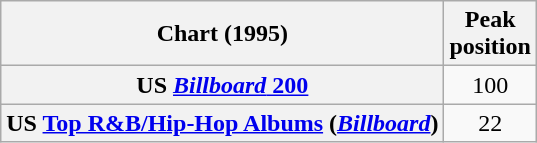<table class="wikitable sortable plainrowheaders" style="text-align:center">
<tr>
<th scope="col">Chart (1995)</th>
<th scope="col">Peak<br> position</th>
</tr>
<tr>
<th scope="row">US <a href='#'><em>Billboard</em> 200</a></th>
<td>100</td>
</tr>
<tr>
<th scope="row">US <a href='#'>Top R&B/Hip-Hop Albums</a> (<em><a href='#'>Billboard</a></em>)</th>
<td>22</td>
</tr>
</table>
